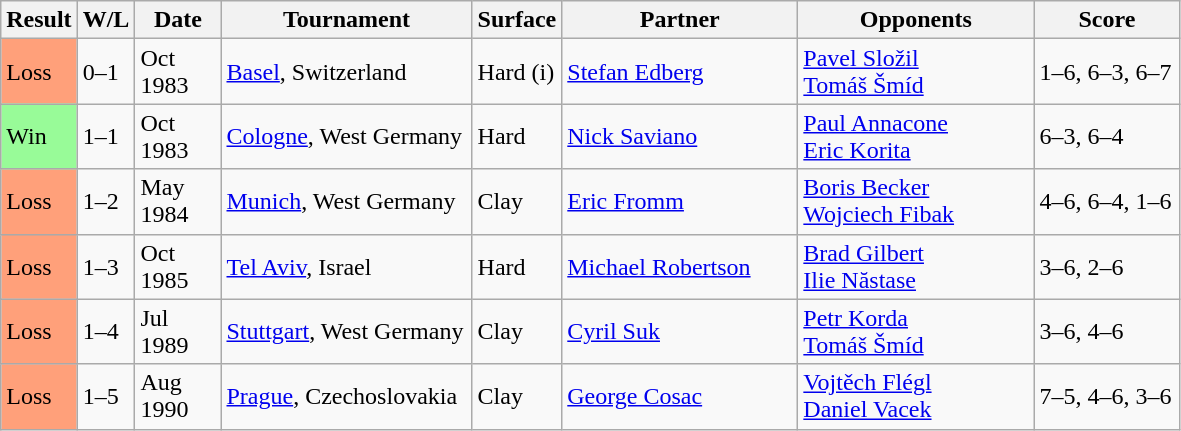<table class="sortable wikitable">
<tr>
<th style="width:40px">Result</th>
<th style="width:30px" class="unsortable">W/L</th>
<th style="width:50px">Date</th>
<th style="width:160px">Tournament</th>
<th style="width:50px">Surface</th>
<th style="width:150px">Partner</th>
<th style="width:150px">Opponents</th>
<th style="width:90px" class="unsortable">Score</th>
</tr>
<tr>
<td style="background:#ffa07a;">Loss</td>
<td>0–1</td>
<td>Oct 1983</td>
<td><a href='#'>Basel</a>, Switzerland</td>
<td>Hard (i)</td>
<td> <a href='#'>Stefan Edberg</a></td>
<td> <a href='#'>Pavel Složil</a><br> <a href='#'>Tomáš Šmíd</a></td>
<td>1–6, 6–3, 6–7</td>
</tr>
<tr>
<td style="background:#98fb98;">Win</td>
<td>1–1</td>
<td>Oct 1983</td>
<td><a href='#'>Cologne</a>, West Germany</td>
<td>Hard</td>
<td> <a href='#'>Nick Saviano</a></td>
<td> <a href='#'>Paul Annacone</a> <br>  <a href='#'>Eric Korita</a></td>
<td>6–3, 6–4</td>
</tr>
<tr>
<td style="background:#ffa07a;">Loss</td>
<td>1–2</td>
<td>May 1984</td>
<td><a href='#'>Munich</a>, West Germany</td>
<td>Clay</td>
<td> <a href='#'>Eric Fromm</a></td>
<td> <a href='#'>Boris Becker</a> <br>  <a href='#'>Wojciech Fibak</a></td>
<td>4–6, 6–4, 1–6</td>
</tr>
<tr>
<td style="background:#ffa07a;">Loss</td>
<td>1–3</td>
<td>Oct 1985</td>
<td><a href='#'>Tel Aviv</a>, Israel</td>
<td>Hard</td>
<td> <a href='#'>Michael Robertson</a></td>
<td> <a href='#'>Brad Gilbert</a> <br>  <a href='#'>Ilie Năstase</a></td>
<td>3–6, 2–6</td>
</tr>
<tr>
<td style="background:#ffa07a;">Loss</td>
<td>1–4</td>
<td>Jul 1989</td>
<td><a href='#'>Stuttgart</a>, West Germany</td>
<td>Clay</td>
<td> <a href='#'>Cyril Suk</a></td>
<td> <a href='#'>Petr Korda</a> <br>  <a href='#'>Tomáš Šmíd</a></td>
<td>3–6, 4–6</td>
</tr>
<tr>
<td style="background:#ffa07a;">Loss</td>
<td>1–5</td>
<td>Aug 1990</td>
<td><a href='#'>Prague</a>, Czechoslovakia</td>
<td>Clay</td>
<td> <a href='#'>George Cosac</a></td>
<td> <a href='#'>Vojtěch Flégl</a><br> <a href='#'>Daniel Vacek</a></td>
<td>7–5, 4–6, 3–6</td>
</tr>
</table>
